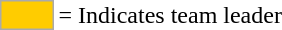<table>
<tr>
<td style="background-color:#FFCC00; border:1px solid #aaaaaa; width:2em;"></td>
<td>= Indicates team leader</td>
</tr>
</table>
